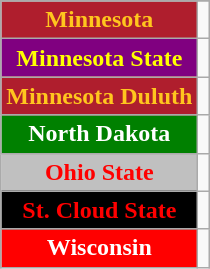<table class="wikitable">
<tr>
</tr>
<tr style="text-align:center;">
<td style="background: #AF1E2D; color:#FFC61E"><strong>Minnesota</strong></td>
<td></td>
</tr>
<tr style="text-align:center;">
<td style="background:purple; color:yellow"><strong>Minnesota State</strong></td>
<td></td>
</tr>
<tr style="text-align:center;">
<td style="background:#AF1E2D; color:#FFC61E"><strong>Minnesota Duluth</strong></td>
<td></td>
</tr>
<tr style="text-align:center;">
<td style="background:green; color:white"><strong>North Dakota</strong></td>
<td></td>
</tr>
<tr style="text-align:center;">
<td style="background: silver; color:red"><strong>Ohio State</strong></td>
<td></td>
</tr>
<tr style="text-align:center;">
<td style="background: black; color:red"><strong>St. Cloud State</strong></td>
<td></td>
</tr>
<tr style="text-align:center;">
<td style="background: red; color:white"><strong>Wisconsin</strong></td>
<td></td>
</tr>
</table>
